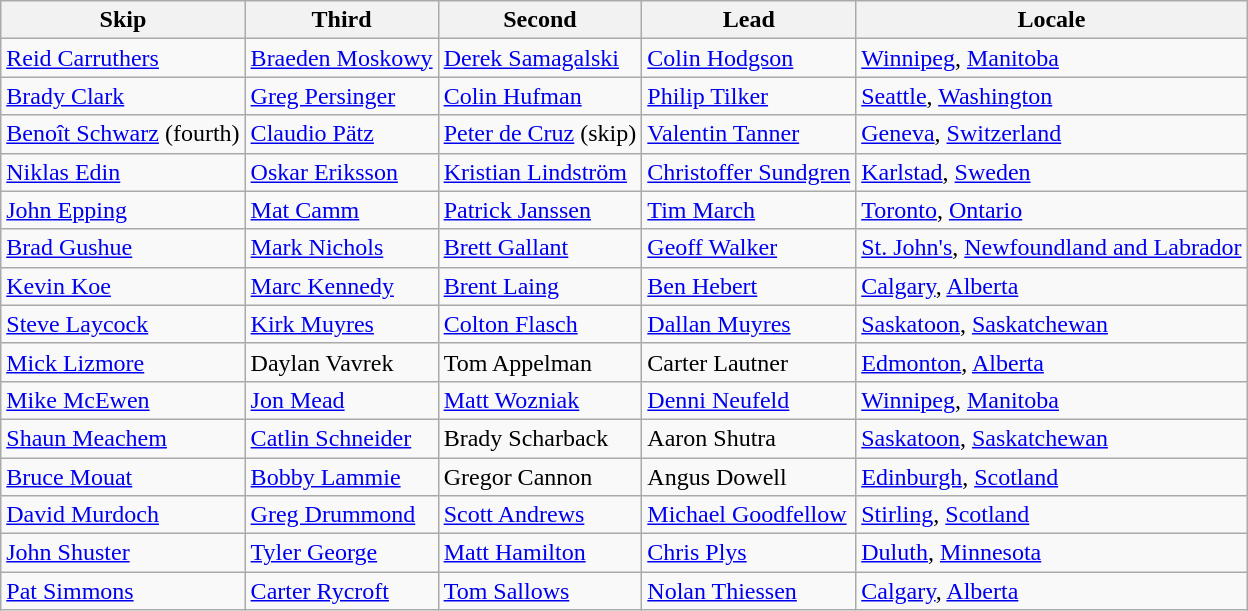<table class=wikitable>
<tr>
<th>Skip</th>
<th>Third</th>
<th>Second</th>
<th>Lead</th>
<th>Locale</th>
</tr>
<tr>
<td><a href='#'>Reid Carruthers</a></td>
<td><a href='#'>Braeden Moskowy</a></td>
<td><a href='#'>Derek Samagalski</a></td>
<td><a href='#'>Colin Hodgson</a></td>
<td> <a href='#'>Winnipeg</a>, <a href='#'>Manitoba</a></td>
</tr>
<tr>
<td><a href='#'>Brady Clark</a></td>
<td><a href='#'>Greg Persinger</a></td>
<td><a href='#'>Colin Hufman</a></td>
<td><a href='#'>Philip Tilker</a></td>
<td> <a href='#'>Seattle</a>, <a href='#'>Washington</a></td>
</tr>
<tr>
<td><a href='#'>Benoît Schwarz</a> (fourth)</td>
<td><a href='#'>Claudio Pätz</a></td>
<td><a href='#'>Peter de Cruz</a> (skip)</td>
<td><a href='#'>Valentin Tanner</a></td>
<td> <a href='#'>Geneva</a>, <a href='#'>Switzerland</a></td>
</tr>
<tr>
<td><a href='#'>Niklas Edin</a></td>
<td><a href='#'>Oskar Eriksson</a></td>
<td><a href='#'>Kristian Lindström</a></td>
<td><a href='#'>Christoffer Sundgren</a></td>
<td> <a href='#'>Karlstad</a>, <a href='#'>Sweden</a></td>
</tr>
<tr>
<td><a href='#'>John Epping</a></td>
<td><a href='#'>Mat Camm</a></td>
<td><a href='#'>Patrick Janssen</a></td>
<td><a href='#'>Tim March</a></td>
<td> <a href='#'>Toronto</a>, <a href='#'>Ontario</a></td>
</tr>
<tr>
<td><a href='#'>Brad Gushue</a></td>
<td><a href='#'>Mark Nichols</a></td>
<td><a href='#'>Brett Gallant</a></td>
<td><a href='#'>Geoff Walker</a></td>
<td> <a href='#'>St. John's</a>, <a href='#'>Newfoundland and Labrador</a></td>
</tr>
<tr>
<td><a href='#'>Kevin Koe</a></td>
<td><a href='#'>Marc Kennedy</a></td>
<td><a href='#'>Brent Laing</a></td>
<td><a href='#'>Ben Hebert</a></td>
<td> <a href='#'>Calgary</a>, <a href='#'>Alberta</a></td>
</tr>
<tr>
<td><a href='#'>Steve Laycock</a></td>
<td><a href='#'>Kirk Muyres</a></td>
<td><a href='#'>Colton Flasch</a></td>
<td><a href='#'>Dallan Muyres</a></td>
<td> <a href='#'>Saskatoon</a>, <a href='#'>Saskatchewan</a></td>
</tr>
<tr>
<td><a href='#'>Mick Lizmore</a></td>
<td>Daylan Vavrek</td>
<td>Tom Appelman</td>
<td>Carter Lautner</td>
<td> <a href='#'>Edmonton</a>, <a href='#'>Alberta</a></td>
</tr>
<tr>
<td><a href='#'>Mike McEwen</a></td>
<td><a href='#'>Jon Mead</a></td>
<td><a href='#'>Matt Wozniak</a></td>
<td><a href='#'>Denni Neufeld</a></td>
<td> <a href='#'>Winnipeg</a>, <a href='#'>Manitoba</a></td>
</tr>
<tr>
<td><a href='#'>Shaun Meachem</a></td>
<td><a href='#'>Catlin Schneider</a></td>
<td>Brady Scharback</td>
<td>Aaron Shutra</td>
<td> <a href='#'>Saskatoon</a>, <a href='#'>Saskatchewan</a></td>
</tr>
<tr>
<td><a href='#'>Bruce Mouat</a></td>
<td><a href='#'>Bobby Lammie</a></td>
<td>Gregor Cannon</td>
<td>Angus Dowell</td>
<td> <a href='#'>Edinburgh</a>, <a href='#'>Scotland</a></td>
</tr>
<tr>
<td><a href='#'>David Murdoch</a></td>
<td><a href='#'>Greg Drummond</a></td>
<td><a href='#'>Scott Andrews</a></td>
<td><a href='#'>Michael Goodfellow</a></td>
<td> <a href='#'>Stirling</a>, <a href='#'>Scotland</a></td>
</tr>
<tr>
<td><a href='#'>John Shuster</a></td>
<td><a href='#'>Tyler George</a></td>
<td><a href='#'>Matt Hamilton</a></td>
<td><a href='#'>Chris Plys</a></td>
<td> <a href='#'>Duluth</a>, <a href='#'>Minnesota</a></td>
</tr>
<tr>
<td><a href='#'>Pat Simmons</a></td>
<td><a href='#'>Carter Rycroft</a></td>
<td><a href='#'>Tom Sallows</a></td>
<td><a href='#'>Nolan Thiessen</a></td>
<td> <a href='#'>Calgary</a>, <a href='#'>Alberta</a></td>
</tr>
</table>
